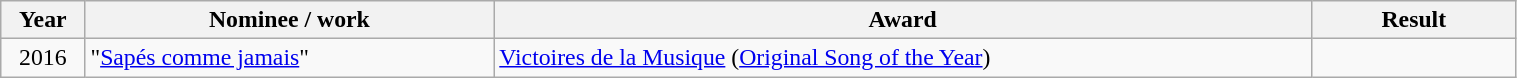<table class="wikitable" style="font-size:99%; text-align:left;" width="80%" "class="wikitable">
<tr>
<th width=1%>Year</th>
<th width=10%>Nominee / work</th>
<th width=20%>Award</th>
<th width=5%>Result</th>
</tr>
<tr>
<td align=center>2016</td>
<td>"<a href='#'>Sapés comme jamais</a>"</td>
<td><a href='#'>Victoires de la Musique</a> (<a href='#'>Original Song of the Year</a>)</td>
<td></td>
</tr>
</table>
